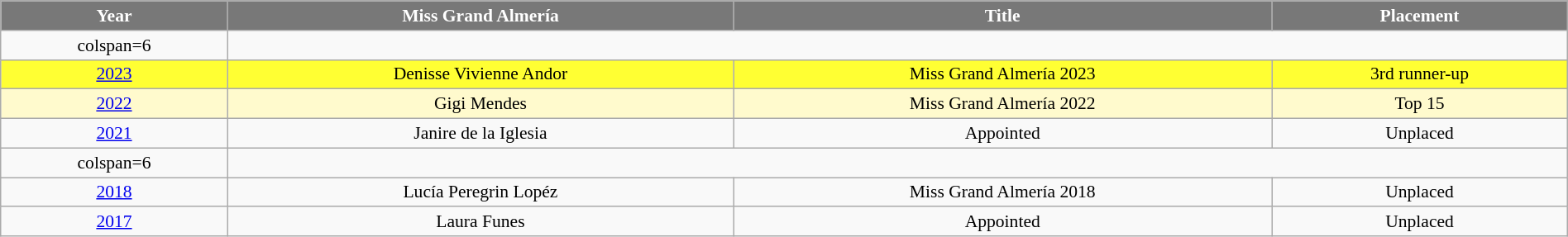<table class="wikitable" style="font-size: 90%; text-align:center; width:100%">
<tr>
<th style="background-color:#787878;color:#FFFFFF;">Year</th>
<th style="background-color:#787878;color:#FFFFFF;">Miss Grand Almería</th>
<th style="background-color:#787878;color:#FFFFFF;">Title</th>
<th style="background-color:#787878;color:#FFFFFF;">Placement</th>
</tr>
<tr>
<td>colspan=6 </td>
</tr>
<tr bgcolor=#FFFF33>
<td><a href='#'>2023</a></td>
<td>Denisse Vivienne Andor</td>
<td>Miss Grand Almería 2023</td>
<td>3rd runner-up</td>
</tr>
<tr bgcolor=#FFFACD>
<td><a href='#'>2022</a></td>
<td>Gigi Mendes</td>
<td>Miss Grand Almería 2022</td>
<td>Top 15</td>
</tr>
<tr>
<td><a href='#'>2021</a></td>
<td>Janire de la Iglesia</td>
<td>Appointed</td>
<td>Unplaced</td>
</tr>
<tr>
<td>colspan=6 </td>
</tr>
<tr>
<td><a href='#'>2018</a></td>
<td>Lucía Peregrin Lopéz</td>
<td>Miss Grand Almería 2018</td>
<td>Unplaced</td>
</tr>
<tr>
<td><a href='#'>2017</a></td>
<td>Laura Funes</td>
<td>Appointed</td>
<td>Unplaced</td>
</tr>
</table>
